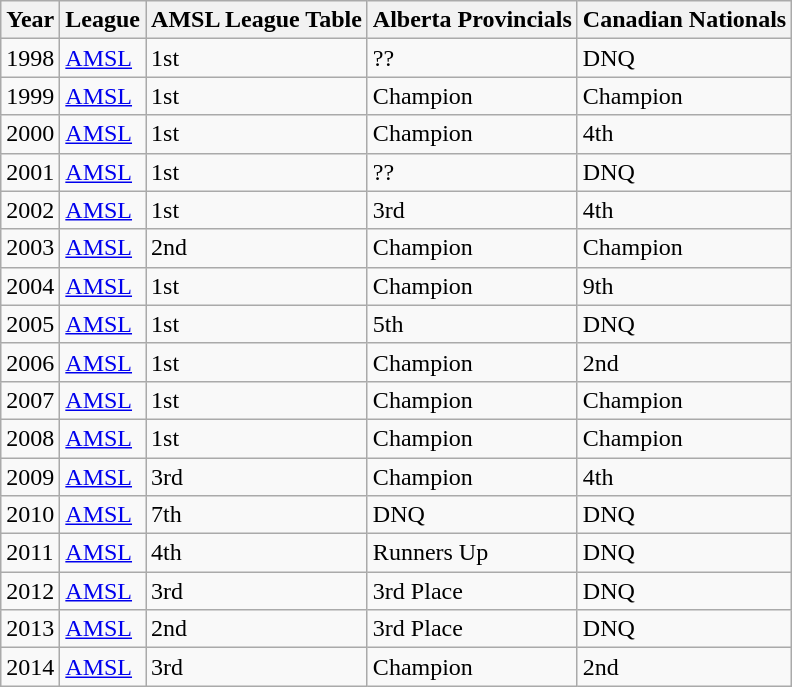<table class="wikitable">
<tr>
<th>Year</th>
<th>League</th>
<th>AMSL League Table</th>
<th>Alberta Provincials</th>
<th>Canadian Nationals</th>
</tr>
<tr>
<td>1998</td>
<td><a href='#'>AMSL</a></td>
<td>1st</td>
<td>??</td>
<td>DNQ</td>
</tr>
<tr>
<td>1999</td>
<td><a href='#'>AMSL</a></td>
<td>1st</td>
<td>Champion</td>
<td>Champion</td>
</tr>
<tr>
<td>2000</td>
<td><a href='#'>AMSL</a></td>
<td>1st</td>
<td>Champion</td>
<td>4th</td>
</tr>
<tr>
<td>2001</td>
<td><a href='#'>AMSL</a></td>
<td>1st</td>
<td>??</td>
<td>DNQ</td>
</tr>
<tr>
<td>2002</td>
<td><a href='#'>AMSL</a></td>
<td>1st</td>
<td>3rd</td>
<td>4th</td>
</tr>
<tr>
<td>2003</td>
<td><a href='#'>AMSL</a></td>
<td>2nd</td>
<td>Champion</td>
<td>Champion</td>
</tr>
<tr>
<td>2004</td>
<td><a href='#'>AMSL</a></td>
<td>1st</td>
<td>Champion</td>
<td>9th</td>
</tr>
<tr>
<td>2005</td>
<td><a href='#'>AMSL</a></td>
<td>1st</td>
<td>5th</td>
<td>DNQ</td>
</tr>
<tr>
<td>2006</td>
<td><a href='#'>AMSL</a></td>
<td>1st</td>
<td>Champion</td>
<td>2nd</td>
</tr>
<tr>
<td>2007</td>
<td><a href='#'>AMSL</a></td>
<td>1st</td>
<td>Champion</td>
<td>Champion</td>
</tr>
<tr>
<td>2008</td>
<td><a href='#'>AMSL</a></td>
<td>1st</td>
<td>Champion</td>
<td>Champion</td>
</tr>
<tr>
<td>2009</td>
<td><a href='#'>AMSL</a></td>
<td>3rd</td>
<td>Champion</td>
<td>4th</td>
</tr>
<tr>
<td>2010</td>
<td><a href='#'>AMSL</a></td>
<td>7th</td>
<td>DNQ</td>
<td>DNQ</td>
</tr>
<tr>
<td>2011</td>
<td><a href='#'>AMSL</a></td>
<td>4th</td>
<td>Runners Up</td>
<td>DNQ</td>
</tr>
<tr>
<td>2012</td>
<td><a href='#'>AMSL</a></td>
<td>3rd</td>
<td>3rd Place</td>
<td>DNQ</td>
</tr>
<tr>
<td>2013</td>
<td><a href='#'>AMSL</a></td>
<td>2nd</td>
<td>3rd Place</td>
<td>DNQ</td>
</tr>
<tr>
<td>2014</td>
<td><a href='#'>AMSL</a></td>
<td>3rd</td>
<td>Champion</td>
<td>2nd</td>
</tr>
</table>
